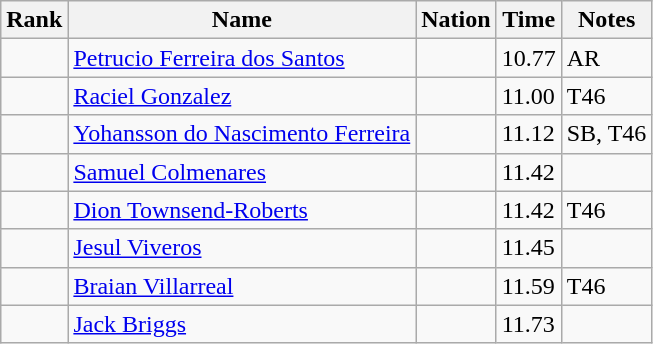<table class="wikitable sortable">
<tr>
<th>Rank</th>
<th>Name</th>
<th>Nation</th>
<th>Time</th>
<th>Notes</th>
</tr>
<tr>
<td></td>
<td><a href='#'>Petrucio Ferreira dos Santos</a></td>
<td></td>
<td>10.77</td>
<td>AR</td>
</tr>
<tr>
<td></td>
<td><a href='#'>Raciel Gonzalez</a></td>
<td></td>
<td>11.00</td>
<td>T46</td>
</tr>
<tr>
<td></td>
<td><a href='#'>Yohansson do Nascimento Ferreira</a></td>
<td></td>
<td>11.12</td>
<td>SB, T46</td>
</tr>
<tr>
<td></td>
<td><a href='#'>Samuel Colmenares</a></td>
<td></td>
<td>11.42</td>
<td></td>
</tr>
<tr>
<td></td>
<td><a href='#'>Dion Townsend-Roberts</a></td>
<td></td>
<td>11.42</td>
<td>T46</td>
</tr>
<tr>
<td></td>
<td><a href='#'>Jesul Viveros</a></td>
<td></td>
<td>11.45</td>
<td></td>
</tr>
<tr>
<td></td>
<td><a href='#'>Braian Villarreal</a></td>
<td></td>
<td>11.59</td>
<td>T46</td>
</tr>
<tr>
<td></td>
<td><a href='#'>Jack Briggs</a></td>
<td></td>
<td>11.73</td>
<td></td>
</tr>
</table>
